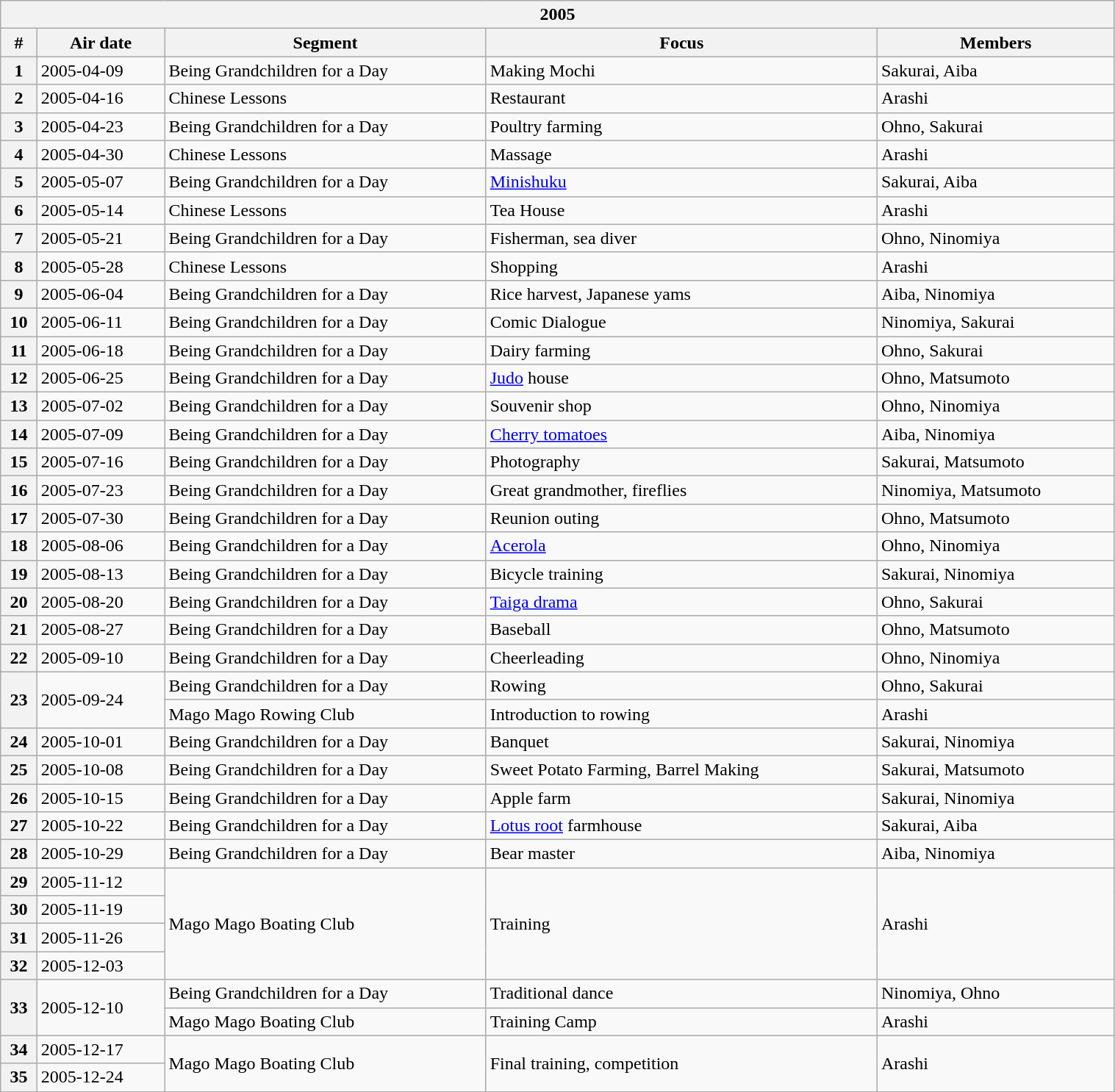<table class="wikitable" style="clear:none; font-size:100%; padding:0 auto; width:80%; margin:auto align: left">
<tr>
<th colspan=5>2005</th>
</tr>
<tr>
<th>#</th>
<th>Air date</th>
<th>Segment</th>
<th>Focus</th>
<th>Members</th>
</tr>
<tr>
<th>1</th>
<td>2005-04-09</td>
<td>Being Grandchildren for a Day</td>
<td>Making Mochi</td>
<td>Sakurai, Aiba</td>
</tr>
<tr>
<th>2</th>
<td>2005-04-16</td>
<td>Chinese Lessons</td>
<td>Restaurant</td>
<td>Arashi</td>
</tr>
<tr>
<th>3</th>
<td>2005-04-23</td>
<td>Being Grandchildren for a Day</td>
<td>Poultry farming</td>
<td>Ohno, Sakurai</td>
</tr>
<tr>
<th>4</th>
<td>2005-04-30</td>
<td>Chinese Lessons</td>
<td>Massage</td>
<td>Arashi</td>
</tr>
<tr>
<th>5</th>
<td>2005-05-07</td>
<td>Being Grandchildren for a Day</td>
<td><a href='#'>Minishuku</a></td>
<td>Sakurai, Aiba</td>
</tr>
<tr>
<th>6</th>
<td>2005-05-14</td>
<td>Chinese Lessons</td>
<td>Tea House</td>
<td>Arashi</td>
</tr>
<tr>
<th>7</th>
<td>2005-05-21</td>
<td>Being Grandchildren for a Day</td>
<td>Fisherman, sea diver</td>
<td>Ohno, Ninomiya</td>
</tr>
<tr>
<th>8</th>
<td>2005-05-28</td>
<td>Chinese Lessons</td>
<td>Shopping</td>
<td>Arashi</td>
</tr>
<tr>
<th>9</th>
<td>2005-06-04</td>
<td>Being Grandchildren for a Day</td>
<td>Rice harvest, Japanese yams</td>
<td>Aiba, Ninomiya</td>
</tr>
<tr>
<th>10</th>
<td>2005-06-11</td>
<td>Being Grandchildren for a Day</td>
<td>Comic Dialogue</td>
<td>Ninomiya, Sakurai</td>
</tr>
<tr>
<th>11</th>
<td>2005-06-18</td>
<td>Being Grandchildren for a Day</td>
<td>Dairy farming</td>
<td>Ohno, Sakurai</td>
</tr>
<tr>
<th>12</th>
<td>2005-06-25</td>
<td>Being Grandchildren for a Day</td>
<td><a href='#'>Judo</a> house</td>
<td>Ohno, Matsumoto</td>
</tr>
<tr>
<th>13</th>
<td>2005-07-02</td>
<td>Being Grandchildren for a Day</td>
<td>Souvenir shop</td>
<td>Ohno, Ninomiya</td>
</tr>
<tr>
<th>14</th>
<td>2005-07-09</td>
<td>Being Grandchildren for a Day</td>
<td><a href='#'>Cherry tomatoes</a></td>
<td>Aiba, Ninomiya</td>
</tr>
<tr>
<th>15</th>
<td>2005-07-16</td>
<td>Being Grandchildren for a Day</td>
<td>Photography</td>
<td>Sakurai, Matsumoto</td>
</tr>
<tr>
<th>16</th>
<td>2005-07-23</td>
<td>Being Grandchildren for a Day</td>
<td>Great grandmother, fireflies</td>
<td>Ninomiya, Matsumoto</td>
</tr>
<tr>
<th>17</th>
<td>2005-07-30</td>
<td>Being Grandchildren for a Day</td>
<td>Reunion outing</td>
<td>Ohno, Matsumoto</td>
</tr>
<tr>
<th>18</th>
<td>2005-08-06</td>
<td>Being Grandchildren for a Day</td>
<td><a href='#'>Acerola</a></td>
<td>Ohno, Ninomiya</td>
</tr>
<tr>
<th>19</th>
<td>2005-08-13</td>
<td>Being Grandchildren for a Day</td>
<td>Bicycle training</td>
<td>Sakurai, Ninomiya</td>
</tr>
<tr>
<th>20</th>
<td>2005-08-20</td>
<td>Being Grandchildren for a Day</td>
<td><a href='#'>Taiga drama</a></td>
<td>Ohno, Sakurai</td>
</tr>
<tr>
<th>21</th>
<td>2005-08-27</td>
<td>Being Grandchildren for a Day</td>
<td>Baseball</td>
<td>Ohno, Matsumoto</td>
</tr>
<tr>
<th>22</th>
<td>2005-09-10</td>
<td>Being Grandchildren for a Day</td>
<td>Cheerleading</td>
<td>Ohno, Ninomiya</td>
</tr>
<tr>
<th rowspan="2">23</th>
<td rowspan="2">2005-09-24</td>
<td>Being Grandchildren for a Day</td>
<td>Rowing</td>
<td>Ohno, Sakurai</td>
</tr>
<tr>
<td>Mago Mago Rowing Club</td>
<td>Introduction to rowing</td>
<td>Arashi</td>
</tr>
<tr>
<th>24</th>
<td>2005-10-01</td>
<td>Being Grandchildren for a Day</td>
<td>Banquet</td>
<td>Sakurai, Ninomiya</td>
</tr>
<tr>
<th>25</th>
<td>2005-10-08</td>
<td>Being Grandchildren for a Day</td>
<td>Sweet Potato Farming, Barrel Making</td>
<td>Sakurai, Matsumoto</td>
</tr>
<tr>
<th>26</th>
<td>2005-10-15</td>
<td>Being Grandchildren for a Day</td>
<td>Apple farm</td>
<td>Sakurai, Ninomiya</td>
</tr>
<tr>
<th>27</th>
<td>2005-10-22</td>
<td>Being Grandchildren for a Day</td>
<td><a href='#'>Lotus root</a> farmhouse</td>
<td>Sakurai, Aiba</td>
</tr>
<tr>
<th>28</th>
<td>2005-10-29</td>
<td>Being Grandchildren for a Day</td>
<td>Bear master</td>
<td>Aiba, Ninomiya</td>
</tr>
<tr>
<th>29</th>
<td>2005-11-12</td>
<td rowspan="4">Mago Mago Boating Club</td>
<td rowspan="4">Training</td>
<td rowspan="4">Arashi</td>
</tr>
<tr>
<th>30</th>
<td>2005-11-19</td>
</tr>
<tr>
<th>31</th>
<td>2005-11-26</td>
</tr>
<tr>
<th>32</th>
<td>2005-12-03</td>
</tr>
<tr>
<th rowspan="2">33</th>
<td rowspan="2">2005-12-10</td>
<td>Being Grandchildren for a Day</td>
<td>Traditional dance</td>
<td>Ninomiya, Ohno</td>
</tr>
<tr>
<td>Mago Mago Boating Club</td>
<td>Training Camp</td>
<td>Arashi</td>
</tr>
<tr>
<th>34</th>
<td>2005-12-17</td>
<td rowspan="2">Mago Mago Boating Club</td>
<td rowspan="2">Final training, competition</td>
<td rowspan="2">Arashi</td>
</tr>
<tr>
<th>35</th>
<td>2005-12-24</td>
</tr>
<tr>
</tr>
</table>
